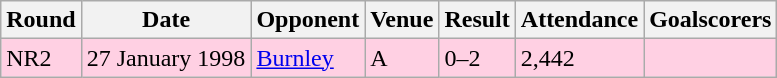<table class="wikitable">
<tr>
<th>Round</th>
<th>Date</th>
<th>Opponent</th>
<th>Venue</th>
<th>Result</th>
<th>Attendance</th>
<th>Goalscorers</th>
</tr>
<tr style="background-color: #ffd0e3;">
<td>NR2</td>
<td>27  January 1998</td>
<td><a href='#'>Burnley</a></td>
<td>A</td>
<td>0–2</td>
<td>2,442</td>
<td></td>
</tr>
</table>
